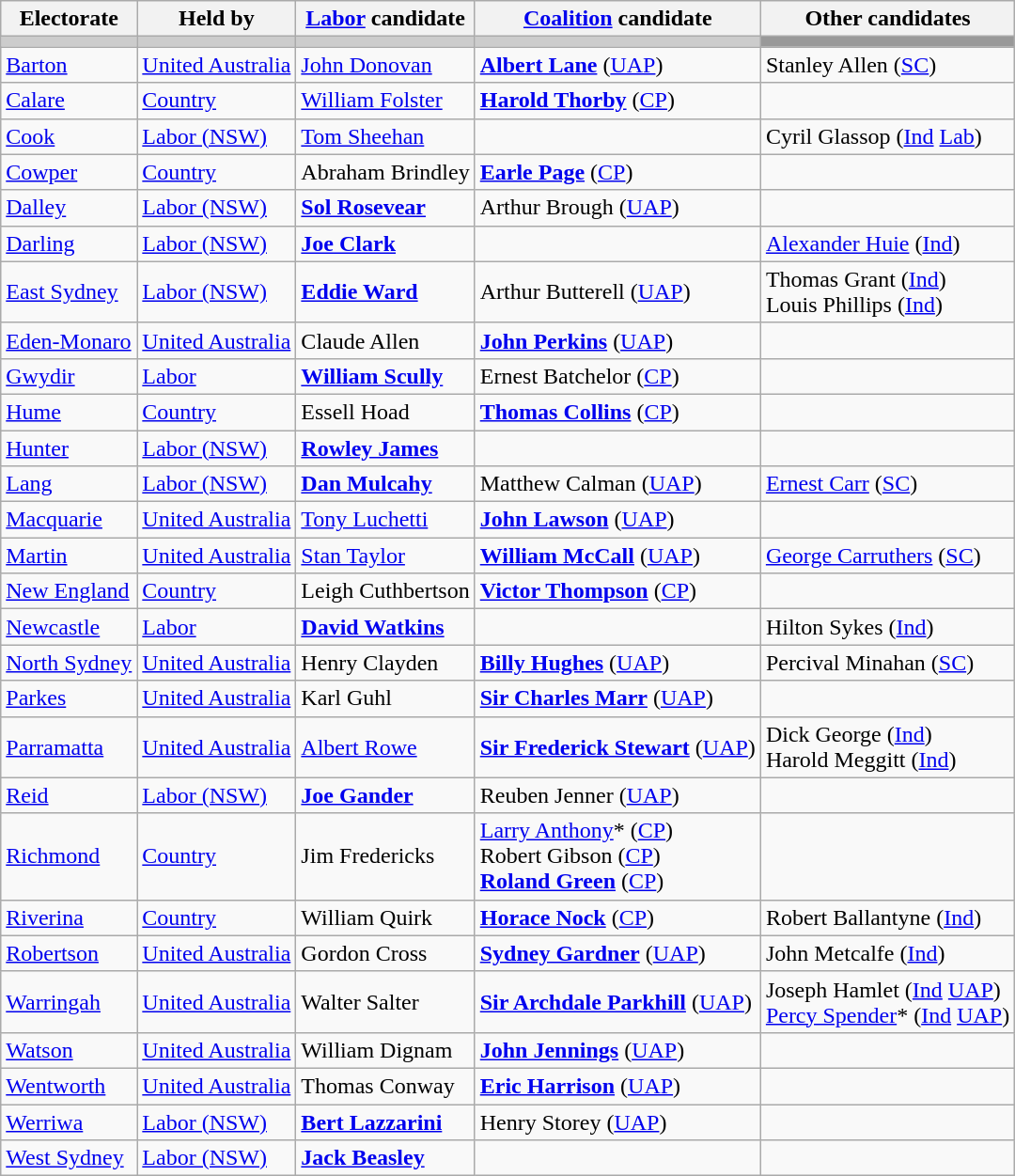<table class="wikitable">
<tr>
<th>Electorate</th>
<th>Held by</th>
<th><a href='#'>Labor</a> candidate</th>
<th><a href='#'>Coalition</a> candidate</th>
<th>Other candidates</th>
</tr>
<tr bgcolor="#cccccc">
<td></td>
<td></td>
<td></td>
<td></td>
<td bgcolor="#999999"></td>
</tr>
<tr>
<td><a href='#'>Barton</a></td>
<td><a href='#'>United Australia</a></td>
<td><a href='#'>John Donovan</a></td>
<td><strong><a href='#'>Albert Lane</a></strong> (<a href='#'>UAP</a>)</td>
<td>Stanley Allen (<a href='#'>SC</a>)</td>
</tr>
<tr>
<td><a href='#'>Calare</a></td>
<td><a href='#'>Country</a></td>
<td><a href='#'>William Folster</a></td>
<td><strong><a href='#'>Harold Thorby</a></strong> (<a href='#'>CP</a>)</td>
<td></td>
</tr>
<tr>
<td><a href='#'>Cook</a></td>
<td><a href='#'>Labor (NSW)</a></td>
<td><a href='#'>Tom Sheehan</a></td>
<td></td>
<td>Cyril Glassop (<a href='#'>Ind</a> <a href='#'>Lab</a>)</td>
</tr>
<tr>
<td><a href='#'>Cowper</a></td>
<td><a href='#'>Country</a></td>
<td>Abraham Brindley</td>
<td><strong><a href='#'>Earle Page</a></strong> (<a href='#'>CP</a>)</td>
<td></td>
</tr>
<tr>
<td><a href='#'>Dalley</a></td>
<td><a href='#'>Labor (NSW)</a></td>
<td><strong><a href='#'>Sol Rosevear</a></strong></td>
<td>Arthur Brough (<a href='#'>UAP</a>)</td>
<td></td>
</tr>
<tr>
<td><a href='#'>Darling</a></td>
<td><a href='#'>Labor (NSW)</a></td>
<td><strong><a href='#'>Joe Clark</a></strong></td>
<td></td>
<td><a href='#'>Alexander Huie</a> (<a href='#'>Ind</a>)</td>
</tr>
<tr>
<td><a href='#'>East Sydney</a></td>
<td><a href='#'>Labor (NSW)</a></td>
<td><strong><a href='#'>Eddie Ward</a></strong></td>
<td>Arthur Butterell (<a href='#'>UAP</a>)</td>
<td>Thomas Grant (<a href='#'>Ind</a>)<br>Louis Phillips (<a href='#'>Ind</a>)</td>
</tr>
<tr>
<td><a href='#'>Eden-Monaro</a></td>
<td><a href='#'>United Australia</a></td>
<td>Claude Allen</td>
<td><strong><a href='#'>John Perkins</a></strong> (<a href='#'>UAP</a>)</td>
<td></td>
</tr>
<tr>
<td><a href='#'>Gwydir</a></td>
<td><a href='#'>Labor</a></td>
<td><strong><a href='#'>William Scully</a></strong></td>
<td>Ernest Batchelor (<a href='#'>CP</a>)</td>
<td></td>
</tr>
<tr>
<td><a href='#'>Hume</a></td>
<td><a href='#'>Country</a></td>
<td>Essell Hoad</td>
<td><strong><a href='#'>Thomas Collins</a></strong> (<a href='#'>CP</a>)</td>
<td></td>
</tr>
<tr>
<td><a href='#'>Hunter</a></td>
<td><a href='#'>Labor (NSW)</a></td>
<td><strong><a href='#'>Rowley James</a></strong></td>
<td></td>
<td></td>
</tr>
<tr>
<td><a href='#'>Lang</a></td>
<td><a href='#'>Labor (NSW)</a></td>
<td><strong><a href='#'>Dan Mulcahy</a></strong></td>
<td>Matthew Calman (<a href='#'>UAP</a>)</td>
<td><a href='#'>Ernest Carr</a> (<a href='#'>SC</a>)</td>
</tr>
<tr>
<td><a href='#'>Macquarie</a></td>
<td><a href='#'>United Australia</a></td>
<td><a href='#'>Tony Luchetti</a></td>
<td><strong><a href='#'>John Lawson</a></strong> (<a href='#'>UAP</a>)</td>
<td></td>
</tr>
<tr>
<td><a href='#'>Martin</a></td>
<td><a href='#'>United Australia</a></td>
<td><a href='#'>Stan Taylor</a></td>
<td><strong><a href='#'>William McCall</a></strong> (<a href='#'>UAP</a>)</td>
<td><a href='#'>George Carruthers</a> (<a href='#'>SC</a>)</td>
</tr>
<tr>
<td><a href='#'>New England</a></td>
<td><a href='#'>Country</a></td>
<td>Leigh Cuthbertson</td>
<td><strong><a href='#'>Victor Thompson</a></strong> (<a href='#'>CP</a>)</td>
<td></td>
</tr>
<tr>
<td><a href='#'>Newcastle</a></td>
<td><a href='#'>Labor</a></td>
<td><strong><a href='#'>David Watkins</a></strong></td>
<td></td>
<td>Hilton Sykes (<a href='#'>Ind</a>)</td>
</tr>
<tr>
<td><a href='#'>North Sydney</a></td>
<td><a href='#'>United Australia</a></td>
<td>Henry Clayden</td>
<td><strong><a href='#'>Billy Hughes</a></strong> (<a href='#'>UAP</a>)</td>
<td>Percival Minahan (<a href='#'>SC</a>)</td>
</tr>
<tr>
<td><a href='#'>Parkes</a></td>
<td><a href='#'>United Australia</a></td>
<td>Karl Guhl</td>
<td><strong><a href='#'>Sir Charles Marr</a></strong> (<a href='#'>UAP</a>)</td>
<td></td>
</tr>
<tr>
<td><a href='#'>Parramatta</a></td>
<td><a href='#'>United Australia</a></td>
<td><a href='#'>Albert Rowe</a></td>
<td><strong><a href='#'>Sir Frederick Stewart</a></strong> (<a href='#'>UAP</a>)</td>
<td>Dick George (<a href='#'>Ind</a>)<br>Harold Meggitt (<a href='#'>Ind</a>)</td>
</tr>
<tr>
<td><a href='#'>Reid</a></td>
<td><a href='#'>Labor (NSW)</a></td>
<td><strong><a href='#'>Joe Gander</a></strong></td>
<td>Reuben Jenner (<a href='#'>UAP</a>)</td>
<td></td>
</tr>
<tr>
<td><a href='#'>Richmond</a></td>
<td><a href='#'>Country</a></td>
<td>Jim Fredericks</td>
<td><a href='#'>Larry Anthony</a>* (<a href='#'>CP</a>)<br>Robert Gibson (<a href='#'>CP</a>)<br><strong><a href='#'>Roland Green</a></strong> (<a href='#'>CP</a>)</td>
<td></td>
</tr>
<tr>
<td><a href='#'>Riverina</a></td>
<td><a href='#'>Country</a></td>
<td>William Quirk</td>
<td><strong><a href='#'>Horace Nock</a></strong> (<a href='#'>CP</a>)</td>
<td>Robert Ballantyne (<a href='#'>Ind</a>)</td>
</tr>
<tr>
<td><a href='#'>Robertson</a></td>
<td><a href='#'>United Australia</a></td>
<td>Gordon Cross</td>
<td><strong><a href='#'>Sydney Gardner</a></strong> (<a href='#'>UAP</a>)</td>
<td>John Metcalfe (<a href='#'>Ind</a>)</td>
</tr>
<tr>
<td><a href='#'>Warringah</a></td>
<td><a href='#'>United Australia</a></td>
<td>Walter Salter</td>
<td><strong><a href='#'>Sir Archdale Parkhill</a></strong> (<a href='#'>UAP</a>)</td>
<td>Joseph Hamlet (<a href='#'>Ind</a> <a href='#'>UAP</a>)<br><a href='#'>Percy Spender</a>* (<a href='#'>Ind</a> <a href='#'>UAP</a>)</td>
</tr>
<tr>
<td><a href='#'>Watson</a></td>
<td><a href='#'>United Australia</a></td>
<td>William Dignam</td>
<td><strong><a href='#'>John Jennings</a></strong> (<a href='#'>UAP</a>)</td>
<td></td>
</tr>
<tr>
<td><a href='#'>Wentworth</a></td>
<td><a href='#'>United Australia</a></td>
<td>Thomas Conway</td>
<td><strong><a href='#'>Eric Harrison</a></strong> (<a href='#'>UAP</a>)</td>
<td></td>
</tr>
<tr>
<td><a href='#'>Werriwa</a></td>
<td><a href='#'>Labor (NSW)</a></td>
<td><strong><a href='#'>Bert Lazzarini</a></strong></td>
<td>Henry Storey (<a href='#'>UAP</a>)</td>
<td></td>
</tr>
<tr>
<td><a href='#'>West Sydney</a></td>
<td><a href='#'>Labor (NSW)</a></td>
<td><strong><a href='#'>Jack Beasley</a></strong></td>
<td></td>
<td></td>
</tr>
</table>
